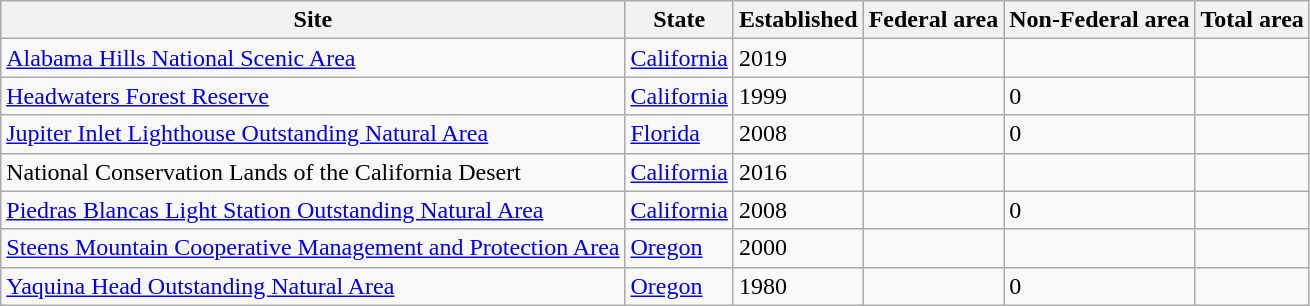<table class="wikitable sortable" >
<tr>
<th>Site</th>
<th>State</th>
<th>Established</th>
<th>Federal area</th>
<th>Non-Federal area</th>
<th>Total area</th>
</tr>
<tr ->
<td><a href='#'>Alabama Hills National Scenic Area</a></td>
<td><a href='#'>California</a></td>
<td>2019</td>
<td></td>
<td></td>
<td></td>
</tr>
<tr ->
<td><a href='#'>Headwaters Forest Reserve</a></td>
<td><a href='#'>California</a></td>
<td>1999</td>
<td></td>
<td>0</td>
<td></td>
</tr>
<tr ->
<td><a href='#'>Jupiter Inlet Lighthouse Outstanding Natural Area</a></td>
<td><a href='#'>Florida</a></td>
<td>2008</td>
<td></td>
<td>0</td>
<td></td>
</tr>
<tr ->
<td>National Conservation Lands of the California Desert</td>
<td><a href='#'>California</a></td>
<td>2016</td>
<td></td>
<td></td>
<td></td>
</tr>
<tr ->
<td><a href='#'>Piedras Blancas Light Station Outstanding Natural Area</a></td>
<td><a href='#'>California</a></td>
<td>2008</td>
<td></td>
<td>0</td>
<td></td>
</tr>
<tr ->
<td><a href='#'>Steens Mountain Cooperative Management and Protection Area</a></td>
<td><a href='#'>Oregon</a></td>
<td>2000</td>
<td></td>
<td></td>
<td></td>
</tr>
<tr ->
<td><a href='#'>Yaquina Head Outstanding Natural Area</a></td>
<td><a href='#'>Oregon</a></td>
<td>1980</td>
<td></td>
<td>0</td>
<td></td>
</tr>
</table>
